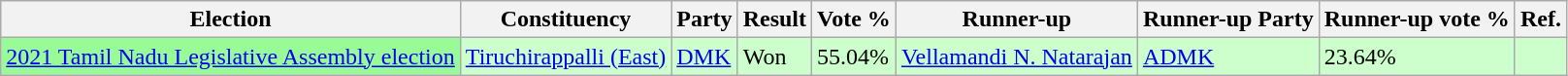<table class="wikitable">
<tr>
<th>Election</th>
<th>Constituency</th>
<th>Party</th>
<th>Result</th>
<th>Vote %</th>
<th>Runner-up</th>
<th>Runner-up Party</th>
<th>Runner-up vote %</th>
<th>Ref.</th>
</tr>
<tr style="background:#cfc;">
<td bgcolor=#98FB98><a href='#'>2021 Tamil Nadu Legislative Assembly election</a></td>
<td><a href='#'>Tiruchirappalli (East)</a></td>
<td><a href='#'>DMK</a></td>
<td>Won</td>
<td>55.04%</td>
<td><a href='#'>Vellamandi N. Natarajan</a></td>
<td><a href='#'>ADMK</a></td>
<td>23.64%</td>
<td></td>
</tr>
</table>
